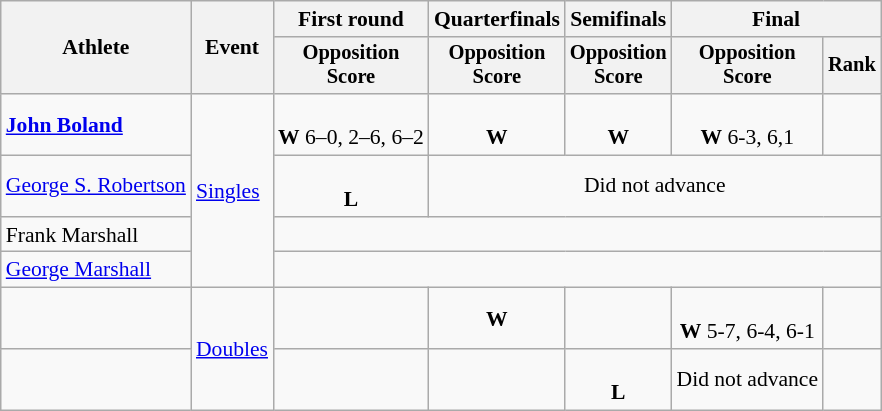<table class=wikitable style=font-size:90%;text-align:center>
<tr>
<th rowspan=2>Athlete</th>
<th rowspan=2>Event</th>
<th>First round</th>
<th>Quarterfinals</th>
<th>Semifinals</th>
<th colspan=2>Final</th>
</tr>
<tr style=font-size:95%>
<th>Opposition<br>Score</th>
<th>Opposition<br>Score</th>
<th>Opposition<br>Score</th>
<th>Opposition<br>Score</th>
<th>Rank</th>
</tr>
<tr>
<td align=left><strong><a href='#'>John Boland</a></strong></td>
<td align=left rowspan=4><a href='#'>Singles</a></td>
<td><br><strong>W</strong> 6–0, 2–6, 6–2</td>
<td><br><strong>W</strong></td>
<td><br><strong>W</strong></td>
<td><br><strong>W</strong> 6-3, 6,1</td>
<td></td>
</tr>
<tr>
<td align=left><a href='#'>George S. Robertson</a></td>
<td><br><strong>L</strong></td>
<td colspan=4>Did not advance</td>
</tr>
<tr>
<td align=left>Frank Marshall</td>
<td colspan=5></td>
</tr>
<tr>
<td align=left><a href='#'>George Marshall</a></td>
<td colspan=5></td>
</tr>
<tr>
<td align=left><br></td>
<td align=left rowspan=2><a href='#'>Doubles</a></td>
<td></td>
<td> <strong>W</strong></td>
<td></td>
<td><br> <strong>W</strong> 5-7, 6-4, 6-1</td>
<td></td>
</tr>
<tr>
<td align=left><br></td>
<td></td>
<td></td>
<td><br> <strong>L</strong></td>
<td>Did not advance</td>
<td></td>
</tr>
</table>
